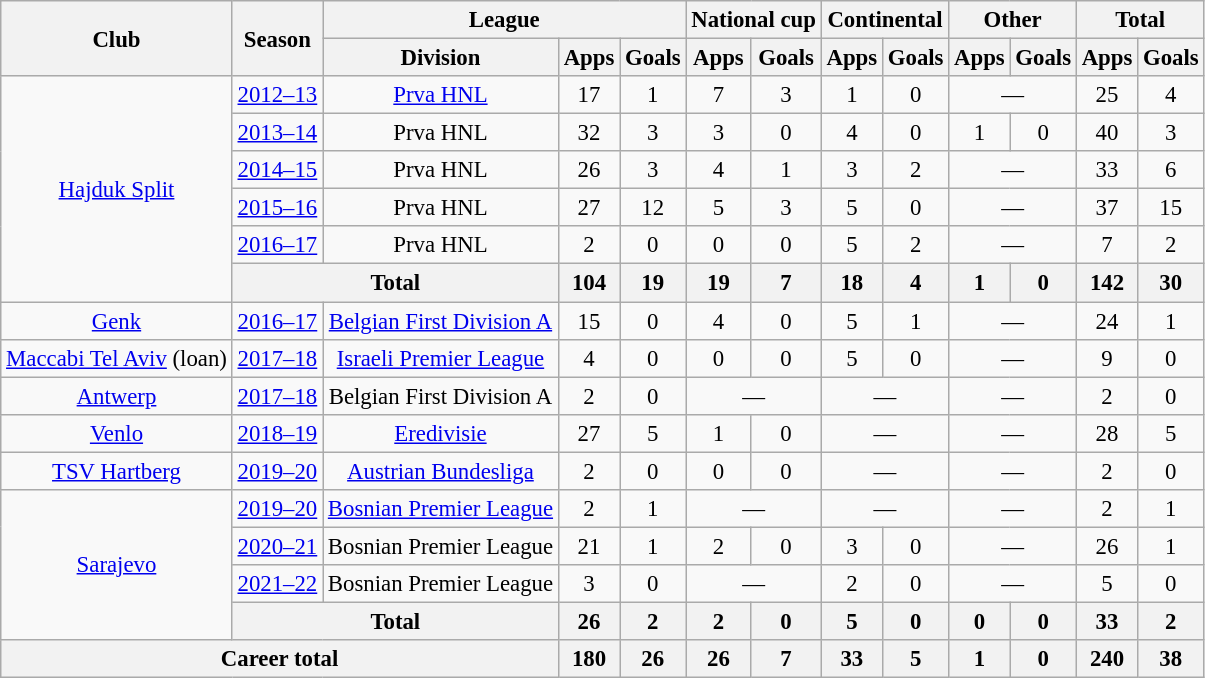<table class=wikitable style="text-align: center;font-size:95%">
<tr>
<th rowspan=2>Club</th>
<th rowspan=2>Season</th>
<th colspan=3>League</th>
<th colspan=2>National cup</th>
<th colspan=2>Continental</th>
<th colspan=2>Other</th>
<th colspan=2>Total</th>
</tr>
<tr>
<th>Division</th>
<th>Apps</th>
<th>Goals</th>
<th>Apps</th>
<th>Goals</th>
<th>Apps</th>
<th>Goals</th>
<th>Apps</th>
<th>Goals</th>
<th>Apps</th>
<th>Goals</th>
</tr>
<tr>
<td rowspan=6><a href='#'>Hajduk Split</a></td>
<td><a href='#'>2012–13</a></td>
<td><a href='#'>Prva HNL</a></td>
<td>17</td>
<td>1</td>
<td>7</td>
<td>3</td>
<td>1</td>
<td>0</td>
<td colspan=2>—</td>
<td>25</td>
<td>4</td>
</tr>
<tr>
<td><a href='#'>2013–14</a></td>
<td>Prva HNL</td>
<td>32</td>
<td>3</td>
<td>3</td>
<td>0</td>
<td>4</td>
<td>0</td>
<td>1</td>
<td>0</td>
<td>40</td>
<td>3</td>
</tr>
<tr>
<td><a href='#'>2014–15</a></td>
<td>Prva HNL</td>
<td>26</td>
<td>3</td>
<td>4</td>
<td>1</td>
<td>3</td>
<td>2</td>
<td colspan=2>—</td>
<td>33</td>
<td>6</td>
</tr>
<tr>
<td><a href='#'>2015–16</a></td>
<td>Prva HNL</td>
<td>27</td>
<td>12</td>
<td>5</td>
<td>3</td>
<td>5</td>
<td>0</td>
<td colspan=2>—</td>
<td>37</td>
<td>15</td>
</tr>
<tr>
<td><a href='#'>2016–17</a></td>
<td>Prva HNL</td>
<td>2</td>
<td>0</td>
<td>0</td>
<td>0</td>
<td>5</td>
<td>2</td>
<td colspan=2>—</td>
<td>7</td>
<td>2</td>
</tr>
<tr>
<th colspan=2>Total</th>
<th>104</th>
<th>19</th>
<th>19</th>
<th>7</th>
<th>18</th>
<th>4</th>
<th>1</th>
<th>0</th>
<th>142</th>
<th>30</th>
</tr>
<tr>
<td><a href='#'>Genk</a></td>
<td><a href='#'>2016–17</a></td>
<td><a href='#'>Belgian First Division A</a></td>
<td>15</td>
<td>0</td>
<td>4</td>
<td>0</td>
<td>5</td>
<td>1</td>
<td colspan=2>—</td>
<td>24</td>
<td>1</td>
</tr>
<tr>
<td><a href='#'>Maccabi Tel Aviv</a> (loan)</td>
<td><a href='#'>2017–18</a></td>
<td><a href='#'>Israeli Premier League</a></td>
<td>4</td>
<td>0</td>
<td>0</td>
<td>0</td>
<td>5</td>
<td>0</td>
<td colspan=2>—</td>
<td>9</td>
<td>0</td>
</tr>
<tr>
<td><a href='#'>Antwerp</a></td>
<td><a href='#'>2017–18</a></td>
<td>Belgian First Division A</td>
<td>2</td>
<td>0</td>
<td colspan=2>—</td>
<td colspan=2>—</td>
<td colspan=2>—</td>
<td>2</td>
<td>0</td>
</tr>
<tr>
<td><a href='#'>Venlo</a></td>
<td><a href='#'>2018–19</a></td>
<td><a href='#'>Eredivisie</a></td>
<td>27</td>
<td>5</td>
<td>1</td>
<td>0</td>
<td colspan=2>—</td>
<td colspan=2>—</td>
<td>28</td>
<td>5</td>
</tr>
<tr>
<td><a href='#'>TSV Hartberg</a></td>
<td><a href='#'>2019–20</a></td>
<td><a href='#'>Austrian Bundesliga</a></td>
<td>2</td>
<td>0</td>
<td>0</td>
<td>0</td>
<td colspan=2>—</td>
<td colspan=2>—</td>
<td>2</td>
<td>0</td>
</tr>
<tr>
<td rowspan=4><a href='#'>Sarajevo</a></td>
<td><a href='#'>2019–20</a></td>
<td><a href='#'>Bosnian Premier League</a></td>
<td>2</td>
<td>1</td>
<td colspan=2>—</td>
<td colspan=2>—</td>
<td colspan=2>—</td>
<td>2</td>
<td>1</td>
</tr>
<tr>
<td><a href='#'>2020–21</a></td>
<td>Bosnian Premier League</td>
<td>21</td>
<td>1</td>
<td>2</td>
<td>0</td>
<td>3</td>
<td>0</td>
<td colspan=2>—</td>
<td>26</td>
<td>1</td>
</tr>
<tr>
<td><a href='#'>2021–22</a></td>
<td>Bosnian Premier League</td>
<td>3</td>
<td>0</td>
<td colspan=2>—</td>
<td>2</td>
<td>0</td>
<td colspan=2>—</td>
<td>5</td>
<td>0</td>
</tr>
<tr>
<th colspan=2>Total</th>
<th>26</th>
<th>2</th>
<th>2</th>
<th>0</th>
<th>5</th>
<th>0</th>
<th>0</th>
<th>0</th>
<th>33</th>
<th>2</th>
</tr>
<tr>
<th colspan=3>Career total</th>
<th>180</th>
<th>26</th>
<th>26</th>
<th>7</th>
<th>33</th>
<th>5</th>
<th>1</th>
<th>0</th>
<th>240</th>
<th>38</th>
</tr>
</table>
